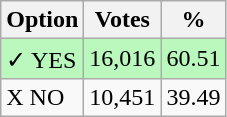<table class="wikitable">
<tr>
<th>Option</th>
<th>Votes</th>
<th>%</th>
</tr>
<tr>
<td style=background:#bbf8be>✓ YES</td>
<td style=background:#bbf8be>16,016</td>
<td style=background:#bbf8be>60.51</td>
</tr>
<tr>
<td>X NO</td>
<td>10,451</td>
<td>39.49</td>
</tr>
</table>
